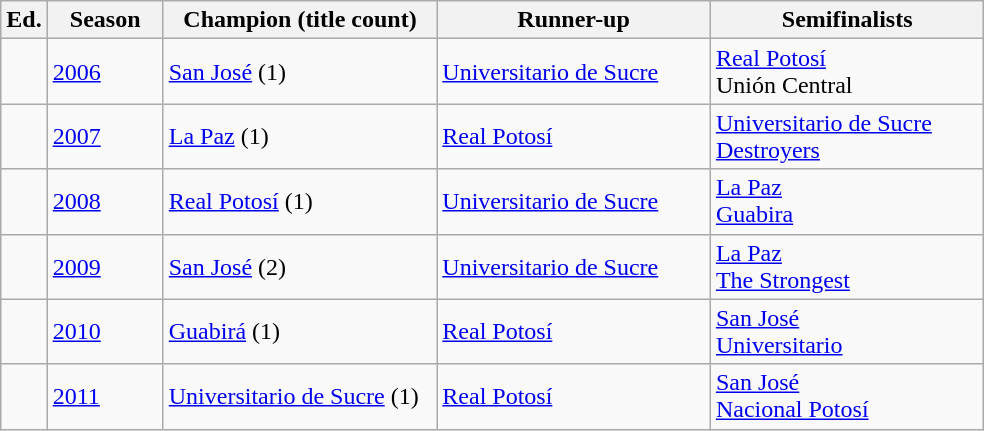<table class="wikitable">
<tr>
<th width=px>Ed.</th>
<th width="70">Season</th>
<th width="175">Champion (title count)</th>
<th width="175">Runner-up</th>
<th width="175">Semifinalists</th>
</tr>
<tr>
<td></td>
<td><a href='#'>2006</a></td>
<td><a href='#'>San José</a> (1)</td>
<td><a href='#'>Universitario de Sucre</a></td>
<td><a href='#'>Real Potosí</a><br>Unión Central</td>
</tr>
<tr>
<td></td>
<td><a href='#'>2007</a></td>
<td><a href='#'>La Paz</a> (1)</td>
<td><a href='#'>Real Potosí</a></td>
<td><a href='#'>Universitario de Sucre </a><br><a href='#'>Destroyers</a></td>
</tr>
<tr>
<td></td>
<td><a href='#'>2008</a></td>
<td><a href='#'>Real Potosí</a> (1)</td>
<td><a href='#'>Universitario de Sucre</a></td>
<td><a href='#'>La Paz</a><br><a href='#'>Guabira</a></td>
</tr>
<tr>
<td></td>
<td><a href='#'>2009</a></td>
<td><a href='#'>San José</a> (2)</td>
<td><a href='#'>Universitario de Sucre</a></td>
<td><a href='#'>La Paz</a><br><a href='#'>The Strongest</a></td>
</tr>
<tr>
<td></td>
<td><a href='#'>2010</a></td>
<td><a href='#'>Guabirá</a> (1)</td>
<td><a href='#'>Real Potosí</a></td>
<td><a href='#'>San José</a><br> <a href='#'>Universitario</a></td>
</tr>
<tr>
<td></td>
<td><a href='#'>2011</a></td>
<td><a href='#'>Universitario de Sucre</a> (1)</td>
<td><a href='#'>Real Potosí</a></td>
<td><a href='#'>San José</a><br><a href='#'>Nacional Potosí</a></td>
</tr>
</table>
